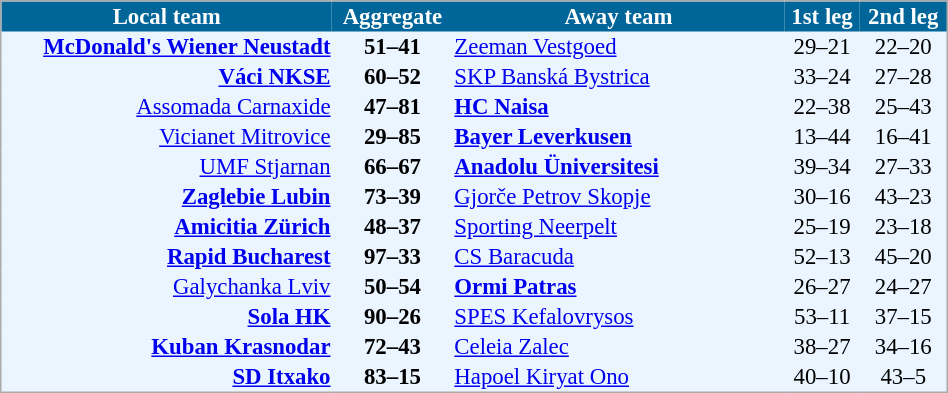<table cellspacing="0" style="background: #EBF5FF; border: 1px #aaa solid; border-collapse: collapse; font-size: 95%;" width=50%>
<tr bgcolor=#006699 style="color:white;">
<th width=35%>Local team</th>
<th>Aggregate</th>
<th width=35%>Away team</th>
<th>1st leg</th>
<th>2nd leg</th>
</tr>
<tr>
<td align="right"><strong><a href='#'>McDonald's Wiener Neustadt</a></strong> </td>
<td align="center"><strong>51–41</strong></td>
<td> <a href='#'>Zeeman Vestgoed</a></td>
<td align="center">29–21</td>
<td align="center">22–20</td>
</tr>
<tr>
<td align="right"><strong><a href='#'>Váci NKSE</a></strong> </td>
<td align="center"><strong>60–52</strong></td>
<td> <a href='#'>SKP Banská Bystrica</a></td>
<td align="center">33–24</td>
<td align="center">27–28</td>
</tr>
<tr>
<td align="right"><a href='#'>Assomada Carnaxide</a> </td>
<td align="center"><strong>47–81</strong></td>
<td> <strong><a href='#'>HC Naisa</a></strong></td>
<td align="center">22–38</td>
<td align="center">25–43</td>
</tr>
<tr>
<td align="right"><a href='#'>Vicianet Mitrovice</a> </td>
<td align="center"><strong>29–85</strong></td>
<td> <strong><a href='#'>Bayer Leverkusen</a></strong></td>
<td align="center">13–44</td>
<td align="center">16–41</td>
</tr>
<tr>
<td align="right"><a href='#'>UMF Stjarnan</a> </td>
<td align="center"><strong>66–67</strong></td>
<td> <strong><a href='#'>Anadolu Üniversitesi</a></strong></td>
<td align="center">39–34</td>
<td align="center">27–33</td>
</tr>
<tr>
<td align="right"><strong><a href='#'>Zaglebie Lubin</a></strong> </td>
<td align="center"><strong>73–39</strong></td>
<td> <a href='#'>Gjorče Petrov Skopje</a></td>
<td align="center">30–16</td>
<td align="center">43–23</td>
</tr>
<tr>
<td align="right"><strong><a href='#'>Amicitia Zürich</a></strong> </td>
<td align="center"><strong>48–37</strong></td>
<td> <a href='#'>Sporting Neerpelt</a></td>
<td align="center">25–19</td>
<td align="center">23–18</td>
</tr>
<tr>
<td align="right"><strong><a href='#'>Rapid Bucharest</a></strong> </td>
<td align="center"><strong>97–33</strong></td>
<td> <a href='#'>CS Baracuda</a></td>
<td align="center">52–13</td>
<td align="center">45–20</td>
</tr>
<tr>
<td align="right"><a href='#'>Galychanka Lviv</a> </td>
<td align="center"><strong>50–54</strong></td>
<td> <strong><a href='#'>Ormi Patras</a></strong></td>
<td align="center">26–27</td>
<td align="center">24–27</td>
</tr>
<tr>
<td align="right"><strong><a href='#'>Sola HK</a></strong> </td>
<td align="center"><strong>90–26</strong></td>
<td> <a href='#'>SPES Kefalovrysos</a></td>
<td align="center">53–11</td>
<td align="center">37–15</td>
</tr>
<tr>
<td align="right"><strong><a href='#'>Kuban Krasnodar</a></strong> </td>
<td align="center"><strong>72–43</strong></td>
<td> <a href='#'>Celeia Zalec</a></td>
<td align="center">38–27</td>
<td align="center">34–16</td>
</tr>
<tr>
<td align="right"><strong><a href='#'>SD Itxako</a></strong> </td>
<td align="center"><strong>83–15</strong></td>
<td> <a href='#'>Hapoel Kiryat Ono</a></td>
<td align="center">40–10</td>
<td align="center">43–5</td>
</tr>
<tr>
</tr>
</table>
